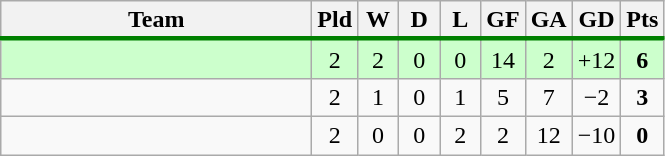<table class=wikitable style="text-align:center">
<tr>
<th width=200>Team</th>
<th width=20>Pld</th>
<th width=20>W</th>
<th width=20>D</th>
<th width=20>L</th>
<th width=20>GF</th>
<th width=20>GA</th>
<th width=20>GD</th>
<th width=20>Pts</th>
</tr>
<tr style="border-bottom:3px solid green;">
</tr>
<tr style=background:#ccffcc>
<td align=left></td>
<td>2</td>
<td>2</td>
<td>0</td>
<td>0</td>
<td>14</td>
<td>2</td>
<td>+12</td>
<td><strong>6</strong></td>
</tr>
<tr>
<td align=left></td>
<td>2</td>
<td>1</td>
<td>0</td>
<td>1</td>
<td>5</td>
<td>7</td>
<td>−2</td>
<td><strong>3</strong></td>
</tr>
<tr>
<td align=left></td>
<td>2</td>
<td>0</td>
<td>0</td>
<td>2</td>
<td>2</td>
<td>12</td>
<td>−10</td>
<td><strong>0</strong></td>
</tr>
</table>
